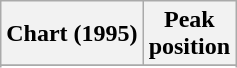<table class="wikitable sortable plainrowheaders" style="text-align:center">
<tr>
<th scope="col">Chart (1995)</th>
<th scope="col">Peak<br>position</th>
</tr>
<tr>
</tr>
<tr>
</tr>
<tr>
</tr>
</table>
